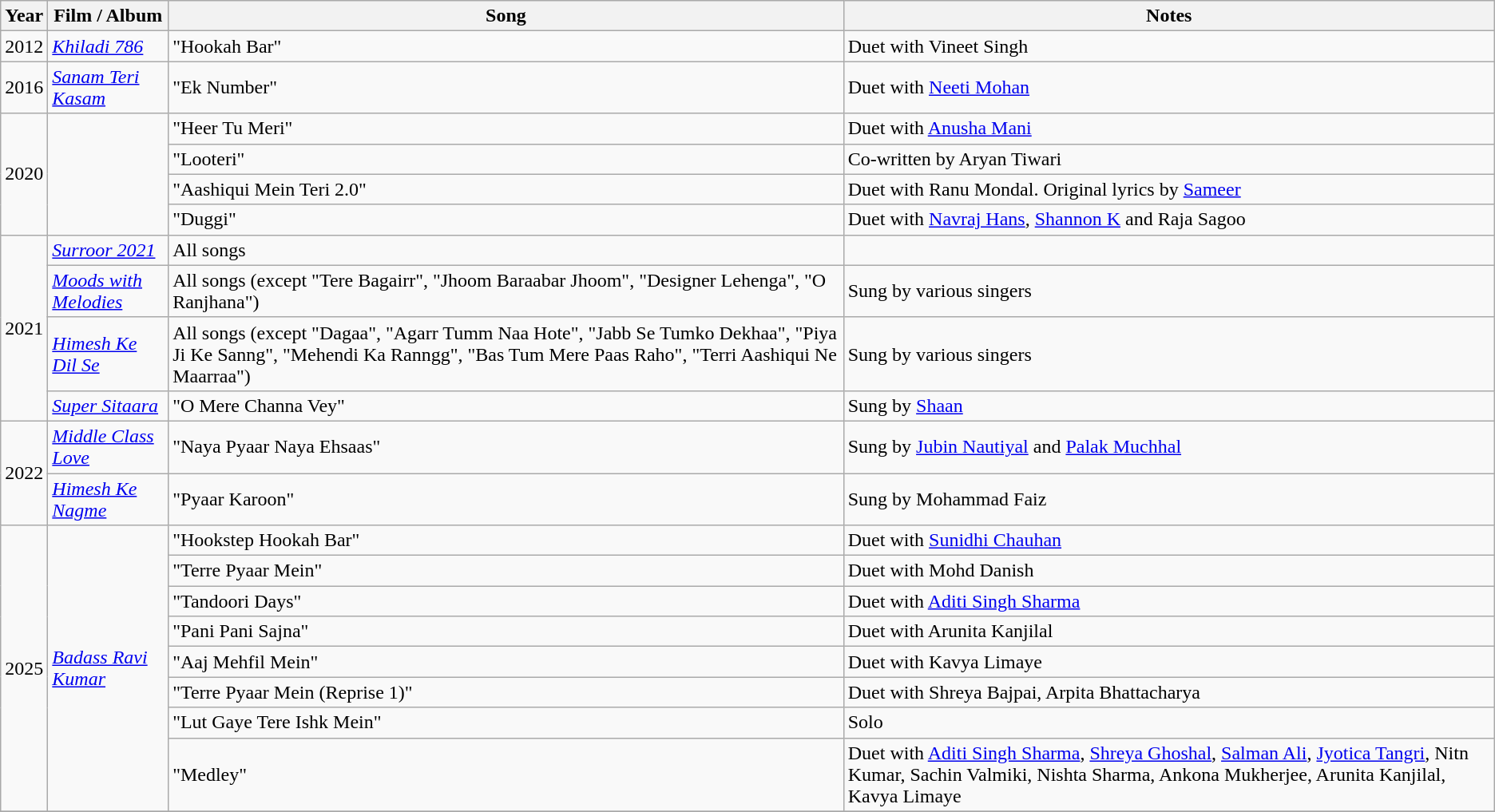<table class="wikitable sortable">
<tr>
<th>Year</th>
<th>Film / Album</th>
<th>Song</th>
<th>Notes</th>
</tr>
<tr>
<td>2012</td>
<td><em><a href='#'>Khiladi 786</a></em></td>
<td>"Hookah Bar"</td>
<td>Duet with Vineet Singh</td>
</tr>
<tr>
<td>2016</td>
<td><em><a href='#'>Sanam Teri Kasam</a></em></td>
<td>"Ek Number"</td>
<td>Duet with <a href='#'>Neeti Mohan</a></td>
</tr>
<tr>
<td rowspan="4">2020</td>
<td rowspan="4"><em></em></td>
<td>"Heer Tu Meri"</td>
<td>Duet with <a href='#'>Anusha Mani</a></td>
</tr>
<tr>
<td>"Looteri"</td>
<td>Co-written by Aryan Tiwari</td>
</tr>
<tr>
<td>"Aashiqui Mein Teri 2.0"</td>
<td>Duet with Ranu Mondal. Original lyrics by <a href='#'>Sameer</a></td>
</tr>
<tr>
<td>"Duggi"</td>
<td>Duet with <a href='#'>Navraj Hans</a>, <a href='#'>Shannon K</a> and Raja Sagoo</td>
</tr>
<tr>
<td rowspan=4>2021</td>
<td><a href='#'><em>Surroor 2021</em></a></td>
<td>All songs</td>
<td></td>
</tr>
<tr>
<td><a href='#'><em>Moods with Melodies</em></a></td>
<td>All songs (except "Tere Bagairr", "Jhoom Baraabar Jhoom", "Designer Lehenga", "O Ranjhana")</td>
<td>Sung by various singers</td>
</tr>
<tr>
<td><a href='#'><em>Himesh Ke Dil Se</em></a></td>
<td>All songs (except "Dagaa", "Agarr Tumm Naa Hote", "Jabb Se Tumko Dekhaa", "Piya Ji Ke Sanng", "Mehendi Ka Ranngg", "Bas Tum Mere Paas Raho", "Terri Aashiqui Ne Maarraa")</td>
<td>Sung by various singers</td>
</tr>
<tr>
<td><a href='#'><em>Super Sitaara</em></a></td>
<td>"O Mere Channa Vey"</td>
<td>Sung by <a href='#'>Shaan</a></td>
</tr>
<tr>
<td rowspan=2>2022</td>
<td><a href='#'><em>Middle Class Love</em></a></td>
<td>"Naya Pyaar Naya Ehsaas"</td>
<td>Sung by <a href='#'>Jubin Nautiyal</a> and <a href='#'>Palak Muchhal</a></td>
</tr>
<tr>
<td><a href='#'><em>Himesh Ke Nagme</em></a></td>
<td>"Pyaar Karoon"</td>
<td>Sung by Mohammad Faiz</td>
</tr>
<tr>
<td rowspan="8">2025</td>
<td rowspan="8"><em><a href='#'>Badass Ravi Kumar</a></em></td>
<td>"Hookstep Hookah Bar"</td>
<td>Duet with <a href='#'>Sunidhi Chauhan</a></td>
</tr>
<tr>
<td>"Terre Pyaar Mein"</td>
<td>Duet with Mohd Danish</td>
</tr>
<tr>
<td>"Tandoori Days"</td>
<td>Duet with <a href='#'>Aditi Singh Sharma</a></td>
</tr>
<tr>
<td>"Pani Pani Sajna"</td>
<td>Duet with Arunita Kanjilal</td>
</tr>
<tr>
<td>"Aaj Mehfil Mein"</td>
<td>Duet with Kavya Limaye</td>
</tr>
<tr>
<td>"Terre Pyaar Mein (Reprise 1)"</td>
<td>Duet with Shreya Bajpai, Arpita Bhattacharya</td>
</tr>
<tr>
<td>"Lut Gaye Tere Ishk Mein"</td>
<td>Solo</td>
</tr>
<tr>
<td>"Medley"</td>
<td>Duet with <a href='#'>Aditi Singh Sharma</a>, <a href='#'>Shreya Ghoshal</a>, <a href='#'>Salman Ali</a>, <a href='#'>Jyotica Tangri</a>, Nitn Kumar, Sachin Valmiki, Nishta Sharma, Ankona Mukherjee, Arunita Kanjilal, Kavya Limaye</td>
</tr>
<tr>
</tr>
</table>
